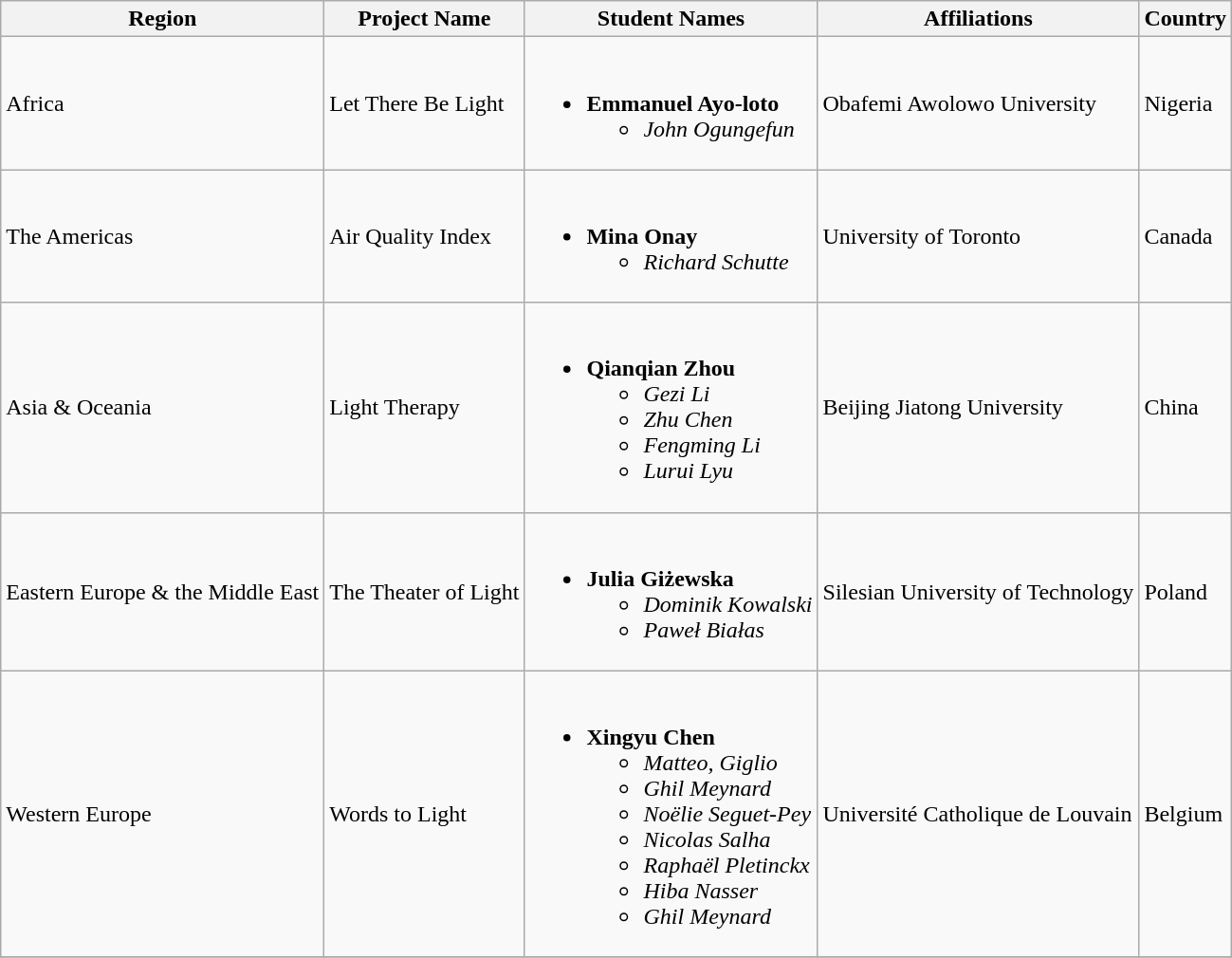<table class="wikitable">
<tr>
<th>Region</th>
<th>Project Name</th>
<th>Student Names</th>
<th>Affiliations</th>
<th>Country</th>
</tr>
<tr>
<td>Africa</td>
<td>Let There Be Light</td>
<td><br><ul><li><strong>Emmanuel Ayo-loto</strong><ul><li><em>John Ogungefun</em></li></ul></li></ul></td>
<td>Obafemi Awolowo University</td>
<td>Nigeria</td>
</tr>
<tr>
<td>The Americas</td>
<td>Air Quality Index</td>
<td><br><ul><li><strong>Mina Onay</strong><ul><li><em>Richard Schutte</em></li></ul></li></ul></td>
<td>University of Toronto</td>
<td>Canada</td>
</tr>
<tr>
<td>Asia & Oceania</td>
<td>Light Therapy</td>
<td><br><ul><li><strong>Qianqian Zhou</strong><ul><li><em>Gezi Li</em></li><li><em>Zhu Chen</em></li><li><em>Fengming Li</em></li><li><em>Lurui Lyu</em></li></ul></li></ul></td>
<td>Beijing Jiatong University</td>
<td>China</td>
</tr>
<tr>
<td>Eastern Europe & the Middle East</td>
<td>The Theater of Light</td>
<td><br><ul><li><strong>Julia Giżewska</strong><ul><li><em>Dominik Kowalski</em></li><li><em>Paweł Białas</em></li></ul></li></ul></td>
<td>Silesian University of Technology</td>
<td>Poland</td>
</tr>
<tr>
<td>Western Europe</td>
<td>Words to Light</td>
<td><br><ul><li><strong>Xingyu Chen</strong><ul><li><em>Matteo, Giglio</em></li><li><em>Ghil Meynard</em></li><li><em>Noëlie Seguet-Pey</em></li><li><em>Nicolas Salha</em></li><li><em>Raphaël Pletinckx</em></li><li><em>Hiba Nasser</em></li><li><em>Ghil Meynard</em></li></ul></li></ul></td>
<td>Université Catholique de Louvain</td>
<td>Belgium</td>
</tr>
<tr>
</tr>
</table>
